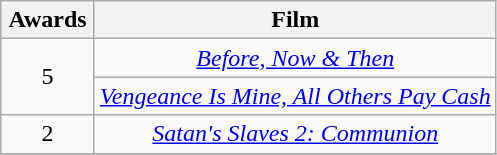<table class="wikitable plainrowheaders" style="text-align:center;">
<tr>
<th scope="col" style="width:55px;">Awards</th>
<th scope="col" style="text-align:center;">Film</th>
</tr>
<tr>
<td rowspan="2">5</td>
<td><em><a href='#'>Before, Now & Then</a></em></td>
</tr>
<tr>
<td><em><a href='#'>Vengeance Is Mine, All Others Pay Cash</a></em></td>
</tr>
<tr>
<td>2</td>
<td><em><a href='#'>Satan's Slaves 2: Communion</a></em></td>
</tr>
<tr>
</tr>
</table>
